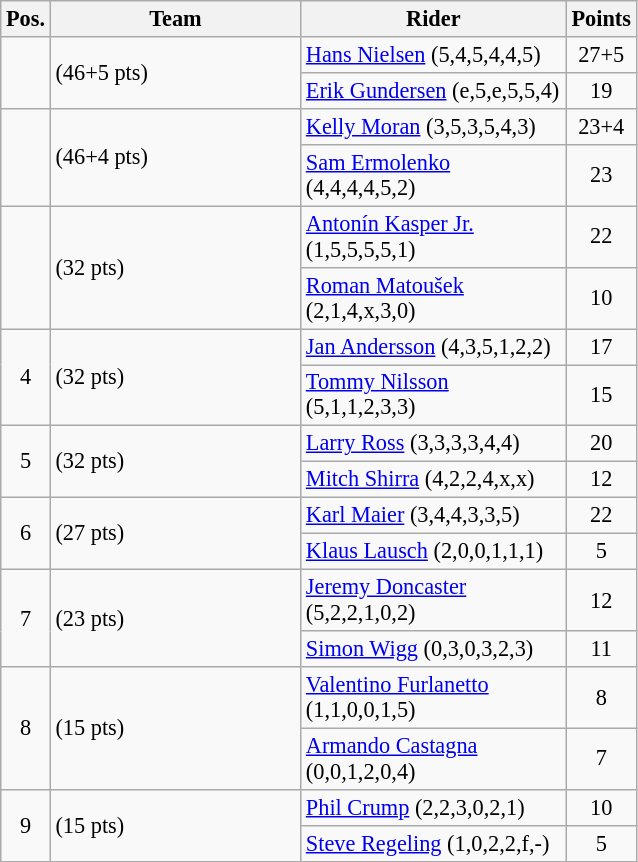<table class=wikitable style="font-size:93%;">
<tr>
<th width=25px>Pos.</th>
<th width=160px>Team</th>
<th width=170px>Rider</th>
<th width=40px>Points</th>
</tr>
<tr align=center >
<td rowspan=2 ></td>
<td rowspan=2 align=left> (46+5 pts)</td>
<td align=left><a href='#'>Hans Nielsen</a> (5,4,5,4,4,5)</td>
<td>27+5</td>
</tr>
<tr align=center >
<td align=left><a href='#'>Erik Gundersen</a> (e,5,e,5,5,4)</td>
<td>19</td>
</tr>
<tr align=center >
<td rowspan=2 ></td>
<td rowspan=2 align=left> (46+4 pts)</td>
<td align=left><a href='#'>Kelly Moran</a> (3,5,3,5,4,3)</td>
<td>23+4</td>
</tr>
<tr align=center >
<td align=left><a href='#'>Sam Ermolenko</a> (4,4,4,4,5,2)</td>
<td>23</td>
</tr>
<tr align=center >
<td rowspan=2 ></td>
<td rowspan=2 align=left> (32 pts)</td>
<td align=left><a href='#'>Antonín Kasper Jr.</a> (1,5,5,5,5,1)</td>
<td>22</td>
</tr>
<tr align=center >
<td align=left><a href='#'>Roman Matoušek</a> (2,1,4,x,3,0)</td>
<td>10</td>
</tr>
<tr align=center>
<td rowspan=2>4</td>
<td rowspan=2 align=left> (32 pts)</td>
<td align=left><a href='#'>Jan Andersson</a>  (4,3,5,1,2,2)</td>
<td>17</td>
</tr>
<tr align=center>
<td align=left><a href='#'>Tommy Nilsson</a> (5,1,1,2,3,3)</td>
<td>15</td>
</tr>
<tr align=center>
<td rowspan=2>5</td>
<td rowspan=2 align=left> (32 pts)</td>
<td align=left><a href='#'>Larry Ross</a> (3,3,3,3,4,4)</td>
<td>20</td>
</tr>
<tr align=center>
<td align=left><a href='#'>Mitch Shirra</a> (4,2,2,4,x,x)</td>
<td>12</td>
</tr>
<tr align=center>
<td rowspan=2>6</td>
<td rowspan=2 align=left> (27 pts)</td>
<td align=left><a href='#'>Karl Maier</a> (3,4,4,3,3,5)</td>
<td>22</td>
</tr>
<tr align=center>
<td align=left><a href='#'>Klaus Lausch</a> (2,0,0,1,1,1)</td>
<td>5</td>
</tr>
<tr align=center>
<td rowspan=2>7</td>
<td rowspan=2 align=left> (23 pts)</td>
<td align=left><a href='#'>Jeremy Doncaster</a> (5,2,2,1,0,2)</td>
<td>12</td>
</tr>
<tr align=center>
<td align=left><a href='#'>Simon Wigg</a> (0,3,0,3,2,3)</td>
<td>11</td>
</tr>
<tr align=center>
<td rowspan=2>8</td>
<td rowspan=2 align=left> (15 pts)</td>
<td align=left><a href='#'>Valentino Furlanetto</a> (1,1,0,0,1,5)</td>
<td>8</td>
</tr>
<tr align=center>
<td align=left><a href='#'>Armando Castagna</a> (0,0,1,2,0,4)</td>
<td>7</td>
</tr>
<tr align=center>
<td rowspan=2>9</td>
<td rowspan=2 align=left> (15 pts)</td>
<td align=left><a href='#'>Phil Crump</a> (2,2,3,0,2,1)</td>
<td>10</td>
</tr>
<tr align=center>
<td align=left><a href='#'>Steve Regeling</a> (1,0,2,2,f,-)</td>
<td>5</td>
</tr>
</table>
